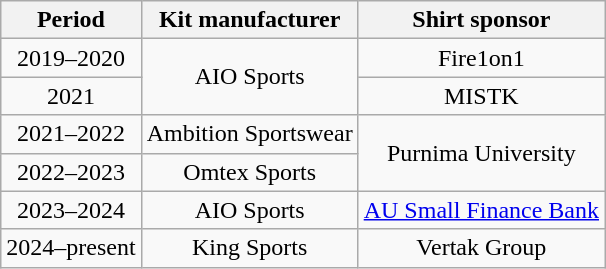<table class="wikitable" style="text-align:center;margin-left:1em;float:center">
<tr>
<th>Period</th>
<th>Kit manufacturer</th>
<th>Shirt sponsor</th>
</tr>
<tr>
<td>2019–2020</td>
<td rowspan="2">AIO Sports</td>
<td>Fire1on1</td>
</tr>
<tr>
<td>2021</td>
<td>MISTK</td>
</tr>
<tr>
<td>2021–2022</td>
<td>Ambition Sportswear</td>
<td rowspan="2">Purnima University</td>
</tr>
<tr>
<td>2022–2023</td>
<td>Omtex Sports</td>
</tr>
<tr>
<td>2023–2024</td>
<td>AIO Sports</td>
<td><a href='#'>AU Small Finance Bank</a></td>
</tr>
<tr>
<td>2024–present</td>
<td>King Sports</td>
<td>Vertak Group</td>
</tr>
</table>
